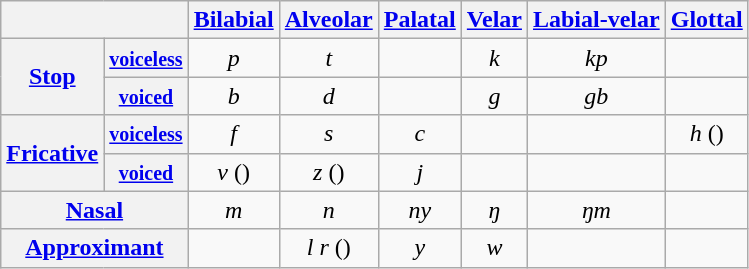<table class="wikitable" style="text-align:center;">
<tr>
<th colspan="2"></th>
<th><a href='#'>Bilabial</a></th>
<th><a href='#'>Alveolar</a></th>
<th><a href='#'>Palatal</a></th>
<th><a href='#'>Velar</a></th>
<th><a href='#'>Labial-velar</a></th>
<th><a href='#'>Glottal</a></th>
</tr>
<tr>
<th rowspan="2"><a href='#'>Stop</a></th>
<th><small><a href='#'>voiceless</a></small></th>
<td><em>p</em> </td>
<td><em>t</em> </td>
<td></td>
<td><em>k</em> </td>
<td><em>kp</em> </td>
<td></td>
</tr>
<tr>
<th><small><a href='#'>voiced</a></small></th>
<td><em>b</em> </td>
<td><em>d</em> </td>
<td></td>
<td><em>g</em> </td>
<td><em>gb</em> </td>
<td></td>
</tr>
<tr>
<th rowspan="2"><a href='#'>Fricative</a></th>
<th><small><a href='#'>voiceless</a></small></th>
<td><em>f</em> </td>
<td><em>s</em> </td>
<td><em>c</em> </td>
<td></td>
<td></td>
<td><em>h</em> ()</td>
</tr>
<tr>
<th><small><a href='#'>voiced</a></small></th>
<td><em>v</em> ()</td>
<td><em>z</em> ()</td>
<td><em>j</em> </td>
<td></td>
<td></td>
<td></td>
</tr>
<tr>
<th colspan="2"><a href='#'>Nasal</a></th>
<td><em>m</em> </td>
<td><em>n</em> </td>
<td><em>ny</em> </td>
<td><em>ŋ</em> </td>
<td><em>ŋm</em> </td>
<td></td>
</tr>
<tr>
<th colspan="2"><a href='#'>Approximant</a></th>
<td></td>
<td><em>l</em>  <em>r</em> ()</td>
<td><em>y</em> </td>
<td><em>w</em> </td>
<td></td>
<td></td>
</tr>
</table>
